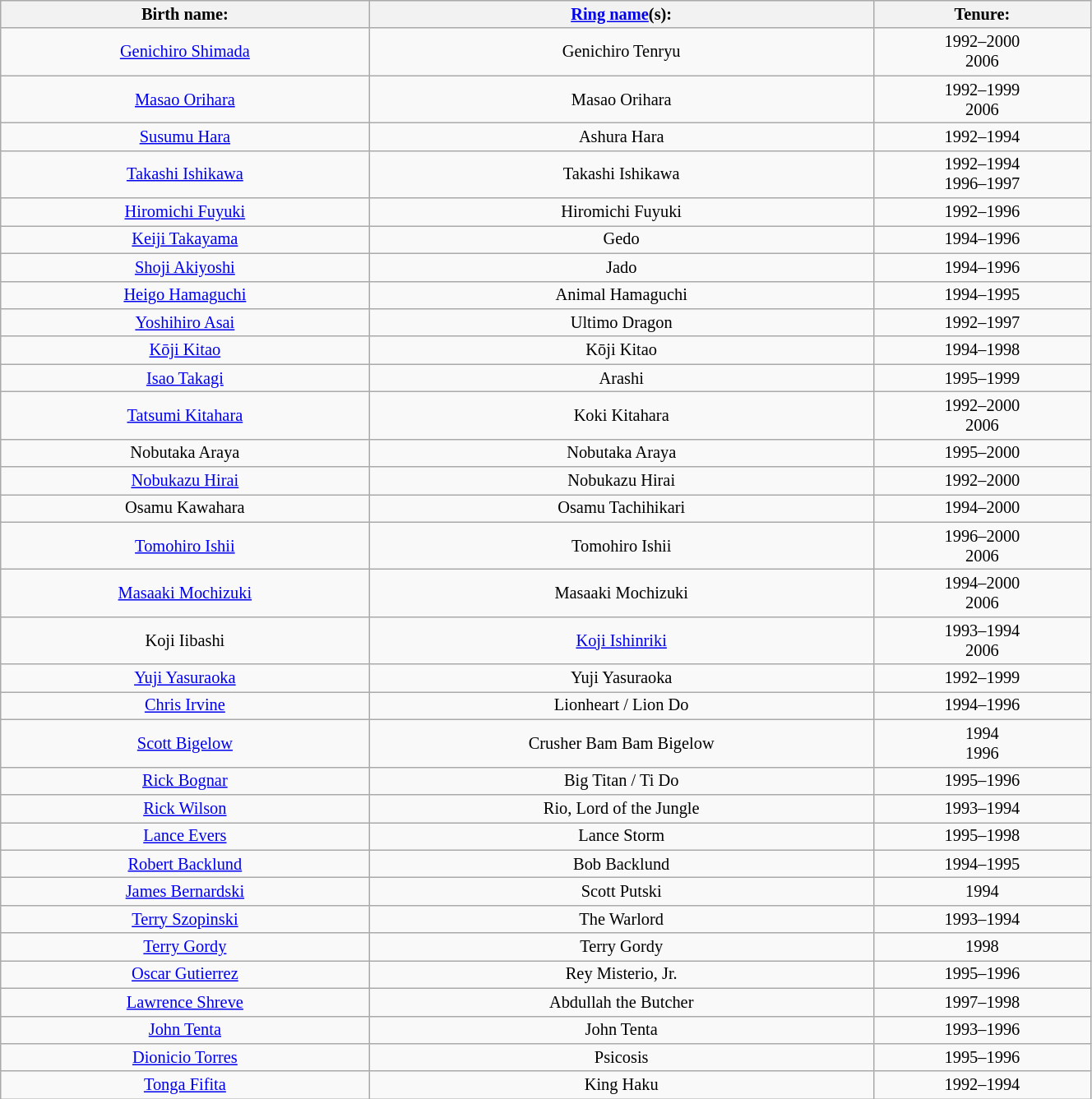<table class="sortable wikitable" style="font-size:85%; text-align:center; width:70%;">
<tr>
<th>Birth name:</th>
<th><a href='#'>Ring name</a>(s):</th>
<th>Tenure:</th>
</tr>
<tr>
<td><a href='#'>Genichiro Shimada</a></td>
<td>Genichiro Tenryu</td>
<td>1992–2000<br>2006</td>
</tr>
<tr>
<td><a href='#'>Masao Orihara</a></td>
<td>Masao Orihara</td>
<td>1992–1999<br>2006</td>
</tr>
<tr>
<td><a href='#'>Susumu Hara</a></td>
<td>Ashura Hara</td>
<td>1992–1994</td>
</tr>
<tr>
<td><a href='#'>Takashi Ishikawa</a></td>
<td>Takashi Ishikawa</td>
<td>1992–1994<br>1996–1997</td>
</tr>
<tr>
<td><a href='#'>Hiromichi Fuyuki</a></td>
<td>Hiromichi Fuyuki</td>
<td>1992–1996</td>
</tr>
<tr>
<td><a href='#'>Keiji Takayama</a></td>
<td>Gedo</td>
<td>1994–1996</td>
</tr>
<tr>
<td><a href='#'>Shoji Akiyoshi</a></td>
<td>Jado</td>
<td>1994–1996</td>
</tr>
<tr>
<td><a href='#'>Heigo Hamaguchi</a></td>
<td>Animal Hamaguchi</td>
<td>1994–1995</td>
</tr>
<tr>
<td><a href='#'>Yoshihiro Asai</a></td>
<td>Ultimo Dragon</td>
<td>1992–1997</td>
</tr>
<tr>
<td><a href='#'>Kōji Kitao</a></td>
<td>Kōji Kitao</td>
<td>1994–1998</td>
</tr>
<tr>
<td><a href='#'>Isao Takagi</a></td>
<td>Arashi</td>
<td>1995–1999</td>
</tr>
<tr>
<td><a href='#'>Tatsumi Kitahara</a></td>
<td>Koki Kitahara</td>
<td>1992–2000<br>2006</td>
</tr>
<tr>
<td>Nobutaka Araya</td>
<td>Nobutaka Araya</td>
<td>1995–2000</td>
</tr>
<tr>
<td><a href='#'>Nobukazu Hirai</a></td>
<td>Nobukazu Hirai</td>
<td>1992–2000</td>
</tr>
<tr>
<td>Osamu Kawahara</td>
<td>Osamu Tachihikari</td>
<td>1994–2000</td>
</tr>
<tr>
<td><a href='#'>Tomohiro Ishii</a></td>
<td>Tomohiro Ishii</td>
<td>1996–2000<br>2006</td>
</tr>
<tr>
<td><a href='#'>Masaaki Mochizuki</a></td>
<td>Masaaki Mochizuki</td>
<td>1994–2000<br>2006</td>
</tr>
<tr>
<td>Koji Iibashi</td>
<td><a href='#'>Koji Ishinriki</a></td>
<td>1993–1994<br>2006</td>
</tr>
<tr>
<td><a href='#'>Yuji Yasuraoka</a></td>
<td>Yuji Yasuraoka</td>
<td>1992–1999</td>
</tr>
<tr>
<td><a href='#'>Chris Irvine</a></td>
<td>Lionheart / Lion Do</td>
<td>1994–1996</td>
</tr>
<tr>
<td><a href='#'>Scott Bigelow</a></td>
<td>Crusher Bam Bam Bigelow</td>
<td>1994<br>1996</td>
</tr>
<tr>
<td><a href='#'>Rick Bognar</a></td>
<td>Big Titan / Ti Do</td>
<td>1995–1996</td>
</tr>
<tr>
<td><a href='#'>Rick Wilson</a></td>
<td>Rio, Lord of the Jungle</td>
<td>1993–1994</td>
</tr>
<tr>
<td><a href='#'>Lance Evers</a></td>
<td>Lance Storm</td>
<td>1995–1998</td>
</tr>
<tr>
<td><a href='#'>Robert Backlund</a></td>
<td>Bob Backlund</td>
<td>1994–1995</td>
</tr>
<tr>
<td><a href='#'>James Bernardski</a></td>
<td>Scott Putski</td>
<td>1994</td>
</tr>
<tr>
<td><a href='#'>Terry Szopinski</a></td>
<td>The Warlord</td>
<td>1993–1994</td>
</tr>
<tr>
<td><a href='#'>Terry Gordy</a></td>
<td>Terry Gordy</td>
<td>1998</td>
</tr>
<tr>
<td><a href='#'>Oscar Gutierrez</a></td>
<td>Rey Misterio, Jr.</td>
<td>1995–1996</td>
</tr>
<tr>
<td><a href='#'>Lawrence Shreve</a></td>
<td>Abdullah the Butcher</td>
<td>1997–1998</td>
</tr>
<tr>
<td><a href='#'>John Tenta</a></td>
<td>John Tenta</td>
<td>1993–1996</td>
</tr>
<tr>
<td><a href='#'>Dionicio Torres</a></td>
<td>Psicosis</td>
<td>1995–1996</td>
</tr>
<tr>
<td><a href='#'>Tonga Fifita</a></td>
<td>King Haku</td>
<td>1992–1994</td>
</tr>
</table>
